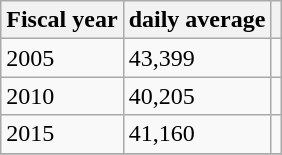<table class="wikitable">
<tr>
<th>Fiscal year</th>
<th>daily average</th>
<th></th>
</tr>
<tr>
<td>2005</td>
<td>43,399</td>
<td></td>
</tr>
<tr>
<td>2010</td>
<td>40,205</td>
<td></td>
</tr>
<tr>
<td>2015</td>
<td>41,160</td>
<td></td>
</tr>
<tr>
</tr>
</table>
